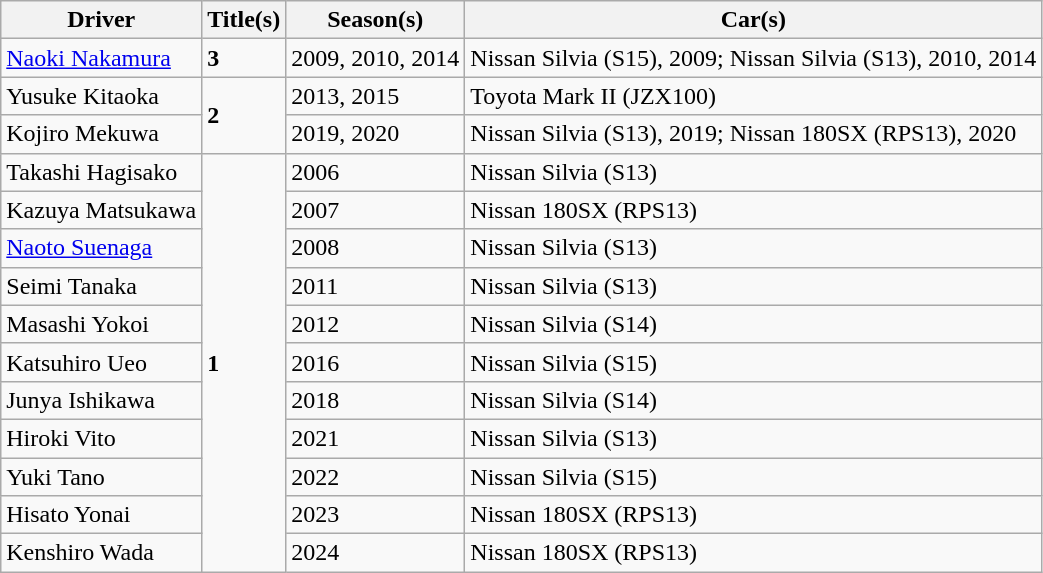<table class="wikitable">
<tr>
<th>Driver</th>
<th>Title(s)</th>
<th>Season(s)</th>
<th>Car(s)</th>
</tr>
<tr>
<td><a href='#'>Naoki Nakamura</a></td>
<td><strong>3</strong></td>
<td>2009, 2010, 2014</td>
<td>Nissan Silvia (S15), 2009; Nissan Silvia (S13), 2010, 2014</td>
</tr>
<tr>
<td>Yusuke Kitaoka</td>
<td rowspan="2"><strong>2</strong></td>
<td>2013, 2015</td>
<td>Toyota Mark II (JZX100)</td>
</tr>
<tr>
<td>Kojiro Mekuwa</td>
<td>2019, 2020</td>
<td>Nissan Silvia (S13), 2019; Nissan 180SX (RPS13), 2020</td>
</tr>
<tr>
<td>Takashi Hagisako</td>
<td rowspan="11"><strong>1</strong></td>
<td>2006</td>
<td>Nissan Silvia (S13)</td>
</tr>
<tr>
<td>Kazuya Matsukawa</td>
<td>2007</td>
<td>Nissan 180SX (RPS13)</td>
</tr>
<tr>
<td><a href='#'>Naoto Suenaga</a></td>
<td>2008</td>
<td>Nissan Silvia (S13)</td>
</tr>
<tr>
<td>Seimi Tanaka</td>
<td>2011</td>
<td>Nissan Silvia (S13)</td>
</tr>
<tr>
<td>Masashi Yokoi</td>
<td>2012</td>
<td>Nissan Silvia (S14)</td>
</tr>
<tr>
<td>Katsuhiro Ueo</td>
<td>2016</td>
<td>Nissan Silvia (S15)</td>
</tr>
<tr>
<td>Junya Ishikawa</td>
<td>2018</td>
<td>Nissan Silvia (S14)</td>
</tr>
<tr>
<td>Hiroki Vito</td>
<td>2021</td>
<td>Nissan Silvia (S13)</td>
</tr>
<tr>
<td>Yuki Tano</td>
<td>2022</td>
<td>Nissan Silvia (S15)</td>
</tr>
<tr>
<td>Hisato Yonai</td>
<td>2023</td>
<td>Nissan 180SX (RPS13)</td>
</tr>
<tr>
<td>Kenshiro Wada</td>
<td>2024</td>
<td>Nissan 180SX (RPS13)</td>
</tr>
</table>
